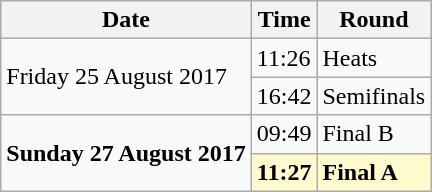<table class="wikitable">
<tr>
<th>Date</th>
<th>Time</th>
<th>Round</th>
</tr>
<tr>
<td rowspan=2>Friday 25 August 2017</td>
<td>11:26</td>
<td>Heats</td>
</tr>
<tr>
<td>16:42</td>
<td>Semifinals</td>
</tr>
<tr>
<td rowspan=2><strong>Sunday 27 August 2017</strong></td>
<td>09:49</td>
<td>Final B</td>
</tr>
<tr>
<td style=background:lemonchiffon><strong>11:27</strong></td>
<td style=background:lemonchiffon><strong>Final A</strong></td>
</tr>
</table>
